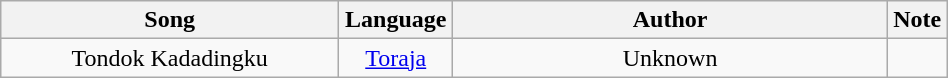<table class="wikitable" style="width:50%;text-align:center">
<tr>
<th style="width:35%">Song</th>
<th style="width:10%">Language</th>
<th style="width:45%">Author</th>
<th style="width:5%">Note</th>
</tr>
<tr>
<td>Tondok Kadadingku</td>
<td><a href='#'>Toraja</a></td>
<td>Unknown</td>
<td></td>
</tr>
</table>
